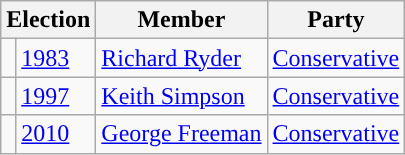<table class="wikitable">
<tr>
<th colspan="2">Election</th>
<th>Member</th>
<th>Party</th>
</tr>
<tr>
<td style="color:inherit;background-color: "></td>
<td><a href='#'>1983</a></td>
<td><a href='#'>Richard Ryder</a></td>
<td><a href='#'>Conservative</a></td>
</tr>
<tr>
<td style="color:inherit;background-color: "></td>
<td><a href='#'>1997</a></td>
<td><a href='#'>Keith Simpson</a></td>
<td><a href='#'>Conservative</a></td>
</tr>
<tr>
<td style="color:inherit;background-color: "></td>
<td><a href='#'>2010</a></td>
<td><a href='#'>George Freeman</a></td>
<td><a href='#'>Conservative</a></td>
</tr>
</table>
